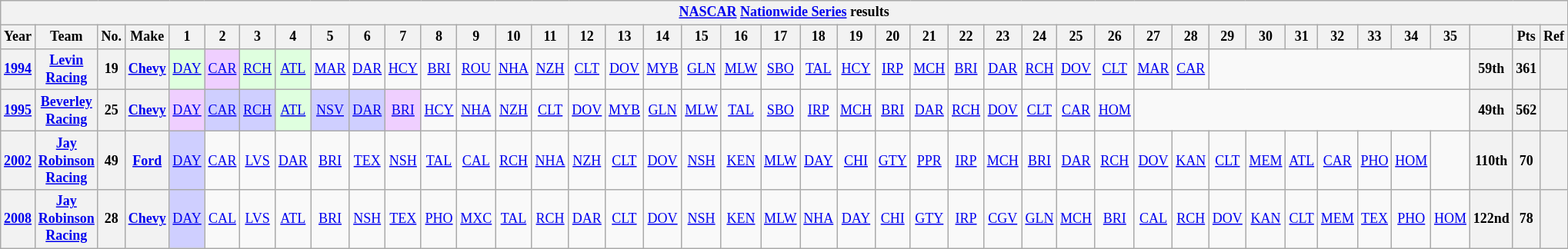<table class="wikitable" style="text-align:center; font-size:75%">
<tr>
<th colspan=42><a href='#'>NASCAR</a> <a href='#'>Nationwide Series</a> results</th>
</tr>
<tr>
<th>Year</th>
<th>Team</th>
<th>No.</th>
<th>Make</th>
<th>1</th>
<th>2</th>
<th>3</th>
<th>4</th>
<th>5</th>
<th>6</th>
<th>7</th>
<th>8</th>
<th>9</th>
<th>10</th>
<th>11</th>
<th>12</th>
<th>13</th>
<th>14</th>
<th>15</th>
<th>16</th>
<th>17</th>
<th>18</th>
<th>19</th>
<th>20</th>
<th>21</th>
<th>22</th>
<th>23</th>
<th>24</th>
<th>25</th>
<th>26</th>
<th>27</th>
<th>28</th>
<th>29</th>
<th>30</th>
<th>31</th>
<th>32</th>
<th>33</th>
<th>34</th>
<th>35</th>
<th></th>
<th>Pts</th>
<th>Ref</th>
</tr>
<tr>
<th><a href='#'>1994</a></th>
<th><a href='#'>Levin Racing</a></th>
<th>19</th>
<th><a href='#'>Chevy</a></th>
<td style="background:#DFFFDF;"><a href='#'>DAY</a><br></td>
<td style="background:#EFCFFF;"><a href='#'>CAR</a><br></td>
<td style="background:#DFFFDF;"><a href='#'>RCH</a><br></td>
<td style="background:#DFFFDF;"><a href='#'>ATL</a><br></td>
<td><a href='#'>MAR</a></td>
<td><a href='#'>DAR</a></td>
<td><a href='#'>HCY</a></td>
<td><a href='#'>BRI</a></td>
<td><a href='#'>ROU</a></td>
<td><a href='#'>NHA</a></td>
<td><a href='#'>NZH</a></td>
<td><a href='#'>CLT</a></td>
<td><a href='#'>DOV</a></td>
<td><a href='#'>MYB</a></td>
<td><a href='#'>GLN</a></td>
<td><a href='#'>MLW</a></td>
<td><a href='#'>SBO</a></td>
<td><a href='#'>TAL</a></td>
<td><a href='#'>HCY</a></td>
<td><a href='#'>IRP</a></td>
<td><a href='#'>MCH</a></td>
<td><a href='#'>BRI</a></td>
<td><a href='#'>DAR</a></td>
<td><a href='#'>RCH</a></td>
<td><a href='#'>DOV</a></td>
<td><a href='#'>CLT</a></td>
<td><a href='#'>MAR</a></td>
<td><a href='#'>CAR</a></td>
<td colspan=7></td>
<th>59th</th>
<th>361</th>
<th></th>
</tr>
<tr>
<th><a href='#'>1995</a></th>
<th><a href='#'>Beverley Racing</a></th>
<th>25</th>
<th><a href='#'>Chevy</a></th>
<td style="background:#EFCFFF;"><a href='#'>DAY</a><br></td>
<td style="background:#CFCFFF;"><a href='#'>CAR</a><br></td>
<td style="background:#CFCFFF;"><a href='#'>RCH</a><br></td>
<td style="background:#DFFFDF;"><a href='#'>ATL</a><br></td>
<td style="background:#CFCFFF;"><a href='#'>NSV</a><br></td>
<td style="background:#CFCFFF;"><a href='#'>DAR</a><br></td>
<td style="background:#EFCFFF;"><a href='#'>BRI</a><br></td>
<td><a href='#'>HCY</a></td>
<td><a href='#'>NHA</a></td>
<td><a href='#'>NZH</a></td>
<td><a href='#'>CLT</a></td>
<td><a href='#'>DOV</a></td>
<td><a href='#'>MYB</a></td>
<td><a href='#'>GLN</a></td>
<td><a href='#'>MLW</a></td>
<td><a href='#'>TAL</a></td>
<td><a href='#'>SBO</a></td>
<td><a href='#'>IRP</a></td>
<td><a href='#'>MCH</a></td>
<td><a href='#'>BRI</a></td>
<td><a href='#'>DAR</a></td>
<td><a href='#'>RCH</a></td>
<td><a href='#'>DOV</a></td>
<td><a href='#'>CLT</a></td>
<td><a href='#'>CAR</a></td>
<td><a href='#'>HOM</a></td>
<td colspan=9></td>
<th>49th</th>
<th>562</th>
<th></th>
</tr>
<tr>
<th><a href='#'>2002</a></th>
<th><a href='#'>Jay Robinson Racing</a></th>
<th>49</th>
<th><a href='#'>Ford</a></th>
<td style="background:#CFCFFF;"><a href='#'>DAY</a><br></td>
<td><a href='#'>CAR</a></td>
<td><a href='#'>LVS</a></td>
<td><a href='#'>DAR</a></td>
<td><a href='#'>BRI</a></td>
<td><a href='#'>TEX</a></td>
<td><a href='#'>NSH</a></td>
<td><a href='#'>TAL</a></td>
<td><a href='#'>CAL</a></td>
<td><a href='#'>RCH</a></td>
<td><a href='#'>NHA</a></td>
<td><a href='#'>NZH</a></td>
<td><a href='#'>CLT</a></td>
<td><a href='#'>DOV</a></td>
<td><a href='#'>NSH</a></td>
<td><a href='#'>KEN</a></td>
<td><a href='#'>MLW</a></td>
<td><a href='#'>DAY</a></td>
<td><a href='#'>CHI</a></td>
<td><a href='#'>GTY</a></td>
<td><a href='#'>PPR</a></td>
<td><a href='#'>IRP</a></td>
<td><a href='#'>MCH</a></td>
<td><a href='#'>BRI</a></td>
<td><a href='#'>DAR</a></td>
<td><a href='#'>RCH</a></td>
<td><a href='#'>DOV</a></td>
<td><a href='#'>KAN</a></td>
<td><a href='#'>CLT</a></td>
<td><a href='#'>MEM</a></td>
<td><a href='#'>ATL</a></td>
<td><a href='#'>CAR</a></td>
<td><a href='#'>PHO</a></td>
<td><a href='#'>HOM</a></td>
<td></td>
<th>110th</th>
<th>70</th>
<th></th>
</tr>
<tr>
<th><a href='#'>2008</a></th>
<th><a href='#'>Jay Robinson Racing</a></th>
<th>28</th>
<th><a href='#'>Chevy</a></th>
<td style="background:#CFCFFF;"><a href='#'>DAY</a><br></td>
<td><a href='#'>CAL</a></td>
<td><a href='#'>LVS</a></td>
<td><a href='#'>ATL</a></td>
<td><a href='#'>BRI</a></td>
<td><a href='#'>NSH</a></td>
<td><a href='#'>TEX</a></td>
<td><a href='#'>PHO</a></td>
<td><a href='#'>MXC</a></td>
<td><a href='#'>TAL</a></td>
<td><a href='#'>RCH</a></td>
<td><a href='#'>DAR</a></td>
<td><a href='#'>CLT</a></td>
<td><a href='#'>DOV</a></td>
<td><a href='#'>NSH</a></td>
<td><a href='#'>KEN</a></td>
<td><a href='#'>MLW</a></td>
<td><a href='#'>NHA</a></td>
<td><a href='#'>DAY</a></td>
<td><a href='#'>CHI</a></td>
<td><a href='#'>GTY</a></td>
<td><a href='#'>IRP</a></td>
<td><a href='#'>CGV</a></td>
<td><a href='#'>GLN</a></td>
<td><a href='#'>MCH</a></td>
<td><a href='#'>BRI</a></td>
<td><a href='#'>CAL</a></td>
<td><a href='#'>RCH</a></td>
<td><a href='#'>DOV</a></td>
<td><a href='#'>KAN</a></td>
<td><a href='#'>CLT</a></td>
<td><a href='#'>MEM</a></td>
<td><a href='#'>TEX</a></td>
<td><a href='#'>PHO</a></td>
<td><a href='#'>HOM</a></td>
<th>122nd</th>
<th>78</th>
<th></th>
</tr>
</table>
